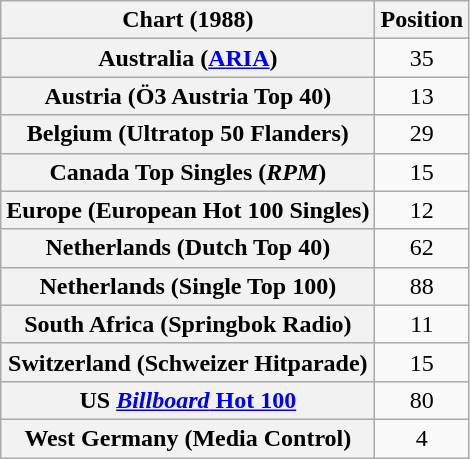<table class="wikitable sortable plainrowheaders" style="text-align:center">
<tr>
<th scope="col">Chart (1988)</th>
<th scope="col">Position</th>
</tr>
<tr>
<th scope="row">Australia (<a href='#'>ARIA</a>)</th>
<td>35</td>
</tr>
<tr>
<th scope="row">Austria (Ö3 Austria Top 40)</th>
<td>13</td>
</tr>
<tr>
<th scope="row">Belgium (Ultratop 50 Flanders)</th>
<td>29</td>
</tr>
<tr>
<th scope="row">Canada Top Singles (<em>RPM</em>)</th>
<td>15</td>
</tr>
<tr>
<th scope="row">Europe (European Hot 100 Singles)</th>
<td>12</td>
</tr>
<tr>
<th scope="row">Netherlands (Dutch Top 40)</th>
<td>62</td>
</tr>
<tr>
<th scope="row">Netherlands (Single Top 100)</th>
<td>88</td>
</tr>
<tr>
<th scope="row">South Africa (Springbok Radio)</th>
<td>11</td>
</tr>
<tr>
<th scope="row">Switzerland (Schweizer Hitparade)</th>
<td>15</td>
</tr>
<tr>
<th scope="row">US <a href='#'><em>Billboard</em> Hot 100</a></th>
<td>80</td>
</tr>
<tr>
<th scope="row">West Germany (Media Control)</th>
<td>4</td>
</tr>
</table>
